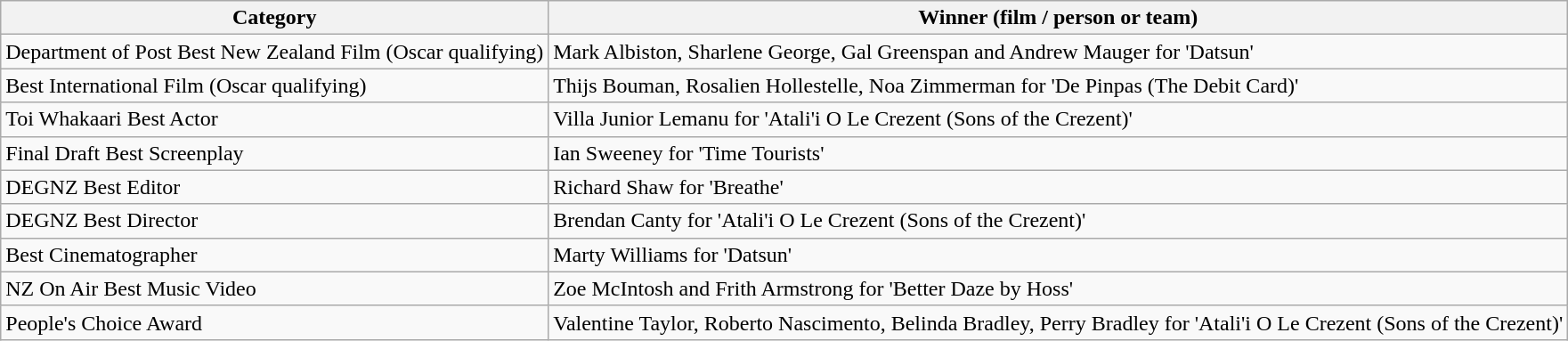<table class="wikitable">
<tr>
<th>Category</th>
<th>Winner (film / person or team)</th>
</tr>
<tr>
<td>Department of Post Best New Zealand Film (Oscar qualifying)</td>
<td>Mark Albiston, Sharlene George, Gal Greenspan and Andrew Mauger for 'Datsun'</td>
</tr>
<tr>
<td>Best International Film (Oscar qualifying)</td>
<td>Thijs Bouman, Rosalien Hollestelle, Noa Zimmerman for 'De Pinpas (The Debit Card)'</td>
</tr>
<tr>
<td>Toi Whakaari Best Actor</td>
<td>Villa Junior Lemanu for 'Atali'i O Le Crezent (Sons of the Crezent)'</td>
</tr>
<tr>
<td>Final Draft Best Screenplay</td>
<td>Ian Sweeney for 'Time Tourists'</td>
</tr>
<tr>
<td>DEGNZ Best Editor</td>
<td>Richard Shaw for 'Breathe'</td>
</tr>
<tr>
<td>DEGNZ Best Director</td>
<td>Brendan Canty for 'Atali'i O Le Crezent (Sons of the Crezent)'</td>
</tr>
<tr>
<td>Best Cinematographer</td>
<td>Marty Williams for 'Datsun'</td>
</tr>
<tr>
<td>NZ On Air Best Music Video</td>
<td>Zoe McIntosh and Frith Armstrong for 'Better Daze by Hoss'</td>
</tr>
<tr>
<td>People's Choice Award</td>
<td>Valentine Taylor, Roberto Nascimento, Belinda Bradley, Perry Bradley for 'Atali'i O Le Crezent (Sons of the Crezent)'</td>
</tr>
</table>
